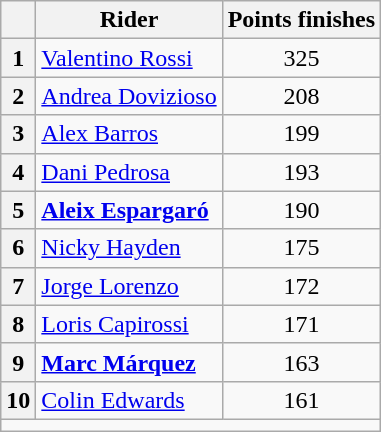<table class="wikitable" style="text-align:center">
<tr>
<th></th>
<th>Rider</th>
<th>Points finishes</th>
</tr>
<tr>
<th>1</th>
<td align=left> <a href='#'>Valentino Rossi</a></td>
<td>325</td>
</tr>
<tr>
<th>2</th>
<td align=left> <a href='#'>Andrea Dovizioso</a></td>
<td>208</td>
</tr>
<tr>
<th>3</th>
<td align=left> <a href='#'>Alex Barros</a></td>
<td>199</td>
</tr>
<tr>
<th>4</th>
<td align=left> <a href='#'>Dani Pedrosa</a></td>
<td>193</td>
</tr>
<tr>
<th>5</th>
<td align=left> <strong><a href='#'>Aleix Espargaró</a></strong></td>
<td>190</td>
</tr>
<tr>
<th>6</th>
<td align=left> <a href='#'>Nicky Hayden</a></td>
<td>175</td>
</tr>
<tr>
<th>7</th>
<td align=left> <a href='#'>Jorge Lorenzo</a></td>
<td>172</td>
</tr>
<tr>
<th>8</th>
<td align=left> <a href='#'>Loris Capirossi</a></td>
<td>171</td>
</tr>
<tr>
<th>9</th>
<td align=left> <strong><a href='#'>Marc Márquez</a></strong></td>
<td>163</td>
</tr>
<tr>
<th>10</th>
<td align=left> <a href='#'>Colin Edwards</a></td>
<td>161</td>
</tr>
<tr>
<td colspan=5></td>
</tr>
</table>
